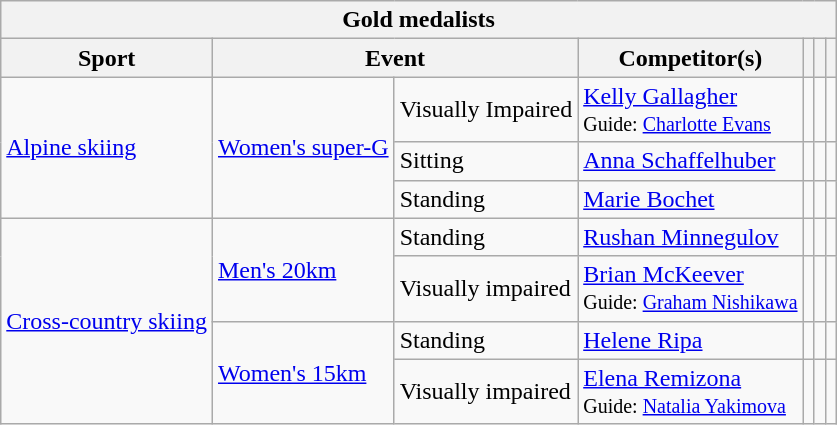<table class="wikitable">
<tr>
<th colspan="7">Gold medalists</th>
</tr>
<tr>
<th>Sport</th>
<th colspan=2>Event</th>
<th>Competitor(s)</th>
<th></th>
<th></th>
<th></th>
</tr>
<tr>
<td rowspan=3><a href='#'>Alpine skiing</a></td>
<td rowspan=3><a href='#'>Women's super-G</a></td>
<td>Visually Impaired</td>
<td><a href='#'>Kelly Gallagher</a><br><small>Guide: <a href='#'>Charlotte Evans</a></small></td>
<td></td>
<td></td>
<td></td>
</tr>
<tr>
<td>Sitting</td>
<td><a href='#'>Anna Schaffelhuber</a></td>
<td></td>
<td></td>
<td></td>
</tr>
<tr>
<td>Standing</td>
<td><a href='#'>Marie Bochet</a></td>
<td></td>
<td></td>
<td></td>
</tr>
<tr>
<td rowspan=4><a href='#'>Cross-country skiing</a></td>
<td rowspan=2><a href='#'>Men's 20km</a></td>
<td>Standing</td>
<td><a href='#'>Rushan Minnegulov</a></td>
<td></td>
<td></td>
<td></td>
</tr>
<tr>
<td>Visually impaired</td>
<td><a href='#'>Brian McKeever</a><br><small>Guide: <a href='#'>Graham Nishikawa</a></small></td>
<td></td>
<td></td>
<td></td>
</tr>
<tr>
<td rowspan=2><a href='#'>Women's 15km</a></td>
<td>Standing</td>
<td><a href='#'>Helene Ripa</a></td>
<td></td>
<td></td>
<td></td>
</tr>
<tr>
<td>Visually impaired</td>
<td><a href='#'>Elena Remizona</a><br><small>Guide: <a href='#'>Natalia Yakimova</a></small></td>
<td></td>
<td></td>
<td></td>
</tr>
</table>
